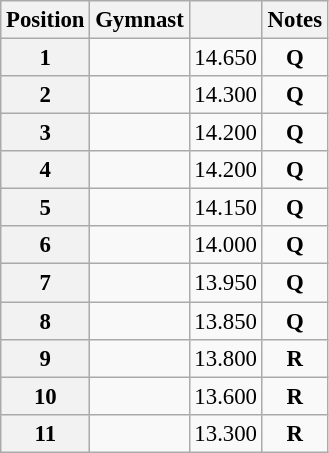<table class="wikitable sortable" style="text-align:center; font-size:95%">
<tr>
<th scope=col>Position</th>
<th scope=col>Gymnast</th>
<th scope=col></th>
<th scope=col>Notes</th>
</tr>
<tr>
<th scope=row>1</th>
<td align=left></td>
<td>14.650</td>
<td><strong>Q</strong></td>
</tr>
<tr>
<th scope=row>2</th>
<td align=left></td>
<td>14.300</td>
<td><strong>Q</strong></td>
</tr>
<tr>
<th scope=row>3</th>
<td align=left></td>
<td>14.200</td>
<td><strong>Q</strong></td>
</tr>
<tr>
<th scope=row>4</th>
<td align=left></td>
<td>14.200</td>
<td><strong>Q</strong></td>
</tr>
<tr>
<th scope=row>5</th>
<td align=left></td>
<td>14.150</td>
<td><strong>Q</strong></td>
</tr>
<tr>
<th scope=row>6</th>
<td align=left></td>
<td>14.000</td>
<td><strong>Q</strong></td>
</tr>
<tr>
<th scope=row>7</th>
<td align=left></td>
<td>13.950</td>
<td><strong>Q</strong></td>
</tr>
<tr>
<th scope=row>8</th>
<td align=left></td>
<td>13.850</td>
<td><strong>Q</strong></td>
</tr>
<tr>
<th scope=row>9</th>
<td align=left></td>
<td>13.800</td>
<td><strong>R</strong></td>
</tr>
<tr>
<th scope=row>10</th>
<td align=left></td>
<td>13.600</td>
<td><strong>R</strong></td>
</tr>
<tr>
<th scope=row>11</th>
<td align=left></td>
<td>13.300</td>
<td><strong>R</strong></td>
</tr>
</table>
